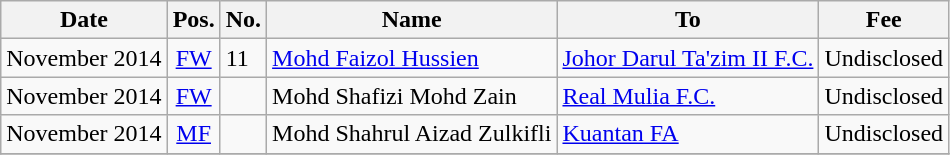<table class="wikitable sortable">
<tr>
<th>Date</th>
<th>Pos.</th>
<th>No.</th>
<th>Name</th>
<th>To</th>
<th>Fee</th>
</tr>
<tr>
<td>November 2014</td>
<td align="center"><a href='#'>FW</a></td>
<td>11</td>
<td align="left"> <a href='#'>Mohd Faizol Hussien</a></td>
<td align="left"> <a href='#'>Johor Darul Ta'zim II F.C.</a></td>
<td>Undisclosed</td>
</tr>
<tr>
<td>November 2014</td>
<td align="center"><a href='#'>FW</a></td>
<td></td>
<td align="left"> Mohd Shafizi Mohd Zain</td>
<td align="left"> <a href='#'>Real Mulia F.C.</a></td>
<td>Undisclosed</td>
</tr>
<tr>
<td>November 2014</td>
<td align="center"><a href='#'>MF</a></td>
<td></td>
<td align="left"> Mohd Shahrul Aizad Zulkifli</td>
<td align="left"> <a href='#'>Kuantan FA</a></td>
<td>Undisclosed</td>
</tr>
<tr>
</tr>
</table>
